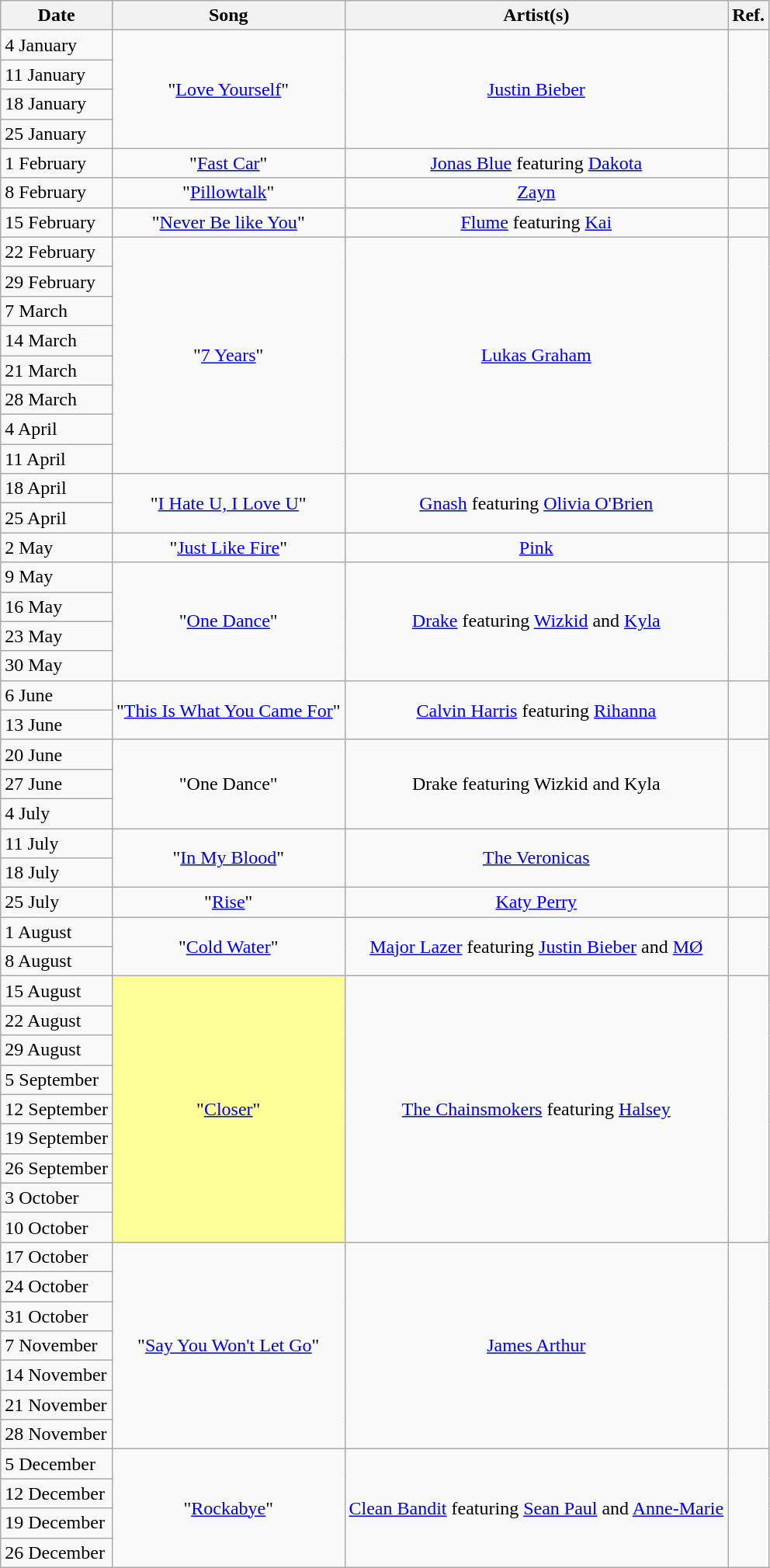<table class="wikitable">
<tr>
<th style="text-align: center;">Date</th>
<th style="text-align: center;">Song</th>
<th style="text-align: center;">Artist(s)</th>
<th style="text-align: center;">Ref.</th>
</tr>
<tr>
<td>4 January</td>
<td rowspan="4" style="text-align: center;">"<a href='#'>Love Yourself</a>"</td>
<td rowspan="4" style="text-align: center;"><a href='#'>Justin Bieber</a></td>
<td rowspan="4" style="text-align: center;"></td>
</tr>
<tr>
<td>11 January</td>
</tr>
<tr>
<td>18 January</td>
</tr>
<tr>
<td>25 January</td>
</tr>
<tr>
<td>1 February</td>
<td style="text-align: center;">"<a href='#'>Fast Car</a>"</td>
<td style="text-align: center;"><a href='#'>Jonas Blue</a> featuring <a href='#'>Dakota</a></td>
<td style="text-align: center;"></td>
</tr>
<tr>
<td>8 February</td>
<td style="text-align: center;">"<a href='#'>Pillowtalk</a>"</td>
<td style="text-align: center;"><a href='#'>Zayn</a></td>
<td style="text-align: center;"></td>
</tr>
<tr>
<td>15 February</td>
<td style="text-align: center;">"<a href='#'>Never Be like You</a>"</td>
<td style="text-align: center;"><a href='#'>Flume</a> featuring <a href='#'>Kai</a></td>
<td style="text-align: center;"></td>
</tr>
<tr>
<td>22 February</td>
<td rowspan="8" style="text-align: center;">"<a href='#'>7 Years</a>"</td>
<td rowspan="8" style="text-align: center;"><a href='#'>Lukas Graham</a></td>
<td rowspan="8" style="text-align: center;"></td>
</tr>
<tr>
<td>29 February</td>
</tr>
<tr>
<td>7 March</td>
</tr>
<tr>
<td>14 March</td>
</tr>
<tr>
<td>21 March</td>
</tr>
<tr>
<td>28 March</td>
</tr>
<tr>
<td>4 April</td>
</tr>
<tr>
<td>11 April</td>
</tr>
<tr>
<td>18 April</td>
<td rowspan="2" style="text-align: center;">"<a href='#'>I Hate U, I Love U</a>"</td>
<td rowspan="2" style="text-align: center;"><a href='#'>Gnash</a> featuring <a href='#'>Olivia O'Brien</a></td>
<td rowspan="2" style="text-align: center;"></td>
</tr>
<tr>
<td>25 April</td>
</tr>
<tr>
<td>2 May</td>
<td style="text-align: center;">"<a href='#'>Just Like Fire</a>"</td>
<td style="text-align: center;"><a href='#'>Pink</a></td>
<td style="text-align: center;"></td>
</tr>
<tr>
<td>9 May</td>
<td rowspan="4" style="text-align: center;">"<a href='#'>One Dance</a>"</td>
<td rowspan="4" style="text-align: center;"><a href='#'>Drake</a> featuring <a href='#'>Wizkid</a> and <a href='#'>Kyla</a></td>
<td rowspan="4" style="text-align: center;"></td>
</tr>
<tr>
<td>16 May</td>
</tr>
<tr>
<td>23 May</td>
</tr>
<tr>
<td>30 May</td>
</tr>
<tr>
<td>6 June</td>
<td rowspan="2" style="text-align: center;">"<a href='#'>This Is What You Came For</a>"</td>
<td rowspan="2" style="text-align: center;"><a href='#'>Calvin Harris</a> featuring <a href='#'>Rihanna</a></td>
<td rowspan="2" style="text-align: center;"></td>
</tr>
<tr>
<td>13 June</td>
</tr>
<tr>
<td>20 June</td>
<td rowspan="3" style="text-align: center;">"One Dance"</td>
<td rowspan="3" style="text-align: center;">Drake featuring Wizkid and Kyla</td>
<td rowspan="3" style="text-align: center;"></td>
</tr>
<tr>
<td>27 June</td>
</tr>
<tr>
<td>4 July</td>
</tr>
<tr>
<td>11 July</td>
<td rowspan="2" style="text-align: center;">"<a href='#'>In My Blood</a>"</td>
<td rowspan="2" style="text-align: center;"><a href='#'>The Veronicas</a></td>
<td rowspan="2" style="text-align: center;"></td>
</tr>
<tr>
<td>18 July</td>
</tr>
<tr>
<td>25 July</td>
<td style="text-align: center;">"<a href='#'>Rise</a>"</td>
<td style="text-align: center;"><a href='#'>Katy Perry</a></td>
<td style="text-align: center;"></td>
</tr>
<tr>
<td>1 August</td>
<td rowspan="2" style="text-align: center;">"<a href='#'>Cold Water</a>"</td>
<td rowspan="2" style="text-align: center;"><a href='#'>Major Lazer</a> featuring <a href='#'>Justin Bieber</a> and <a href='#'>MØ</a></td>
<td rowspan="2" style="text-align: center;"></td>
</tr>
<tr>
<td>8 August</td>
</tr>
<tr>
<td>15 August</td>
<td bgcolor=#FFFF99 rowspan="9" style="text-align: center;">"<a href='#'>Closer</a>"</td>
<td rowspan="9" style="text-align: center;"><a href='#'>The Chainsmokers</a> featuring <a href='#'>Halsey</a></td>
<td rowspan="9" style="text-align: center;"></td>
</tr>
<tr>
<td>22 August</td>
</tr>
<tr>
<td>29 August</td>
</tr>
<tr>
<td>5 September</td>
</tr>
<tr>
<td>12 September</td>
</tr>
<tr>
<td>19 September</td>
</tr>
<tr>
<td>26 September</td>
</tr>
<tr>
<td>3 October</td>
</tr>
<tr>
<td>10 October</td>
</tr>
<tr>
<td>17 October</td>
<td rowspan="7" style="text-align: center;">"<a href='#'>Say You Won't Let Go</a>"</td>
<td rowspan="7" style="text-align: center;"><a href='#'>James Arthur</a></td>
<td rowspan="7" style="text-align: center;"></td>
</tr>
<tr>
<td>24 October</td>
</tr>
<tr>
<td>31 October</td>
</tr>
<tr>
<td>7 November</td>
</tr>
<tr>
<td>14 November</td>
</tr>
<tr>
<td>21 November</td>
</tr>
<tr>
<td>28 November</td>
</tr>
<tr>
<td>5 December</td>
<td rowspan="4" style="text-align: center;">"<a href='#'>Rockabye</a>"</td>
<td rowspan="4" style="text-align: center;"><a href='#'>Clean Bandit</a> featuring <a href='#'>Sean Paul</a> and <a href='#'>Anne-Marie</a></td>
<td rowspan="4" style="text-align: center;"></td>
</tr>
<tr>
<td>12 December</td>
</tr>
<tr>
<td>19 December</td>
</tr>
<tr>
<td>26 December</td>
</tr>
</table>
